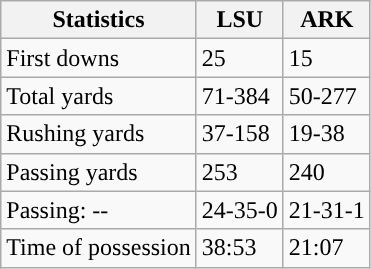<table class="wikitable" style="float: left;">
<tr>
<th>Statistics</th>
<th>LSU</th>
<th>ARK</th>
</tr>
<tr>
<td>First downs</td>
<td>25</td>
<td>15</td>
</tr>
<tr>
<td>Total yards</td>
<td>71-384</td>
<td>50-277</td>
</tr>
<tr>
<td>Rushing yards</td>
<td>37-158</td>
<td>19-38</td>
</tr>
<tr>
<td>Passing yards</td>
<td>253</td>
<td>240</td>
</tr>
<tr>
<td>Passing: --</td>
<td>24-35-0</td>
<td>21-31-1</td>
</tr>
<tr>
<td>Time of possession</td>
<td>38:53</td>
<td>21:07</td>
</tr>
</table>
